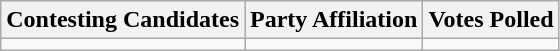<table class="wikitable sortable">
<tr>
<th>Contesting Candidates</th>
<th>Party Affiliation</th>
<th>Votes Polled</th>
</tr>
<tr>
<td></td>
<td></td>
<td></td>
</tr>
</table>
